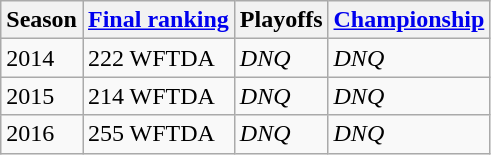<table class="wikitable sortable">
<tr>
<th>Season</th>
<th><a href='#'>Final ranking</a></th>
<th>Playoffs</th>
<th><a href='#'>Championship</a></th>
</tr>
<tr>
<td>2014</td>
<td>222 WFTDA</td>
<td><em>DNQ</em></td>
<td><em>DNQ</em></td>
</tr>
<tr>
<td>2015</td>
<td>214 WFTDA</td>
<td><em>DNQ</em></td>
<td><em>DNQ</em></td>
</tr>
<tr>
<td>2016</td>
<td>255 WFTDA</td>
<td><em>DNQ</em></td>
<td><em>DNQ</em></td>
</tr>
</table>
